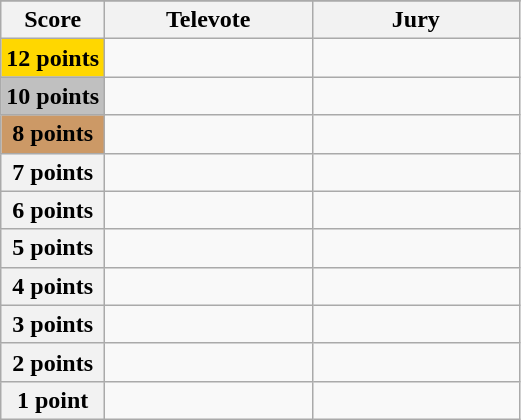<table class="wikitable">
<tr>
</tr>
<tr>
<th scope="col" width="20%">Score</th>
<th scope="col" width="40%">Televote</th>
<th scope="col" width="40%">Jury</th>
</tr>
<tr>
<th scope="row" style="background:gold">12 points</th>
<td></td>
<td></td>
</tr>
<tr>
<th scope="row" style="background:silver">10 points</th>
<td></td>
<td></td>
</tr>
<tr>
<th scope="row" style="background:#CC9966">8 points</th>
<td></td>
<td></td>
</tr>
<tr>
<th scope="row">7 points</th>
<td></td>
<td></td>
</tr>
<tr>
<th scope="row">6 points</th>
<td></td>
<td></td>
</tr>
<tr>
<th scope="row">5 points</th>
<td></td>
<td></td>
</tr>
<tr>
<th scope="row">4 points</th>
<td></td>
<td></td>
</tr>
<tr>
<th scope="row">3 points</th>
<td></td>
<td></td>
</tr>
<tr>
<th scope="row">2 points</th>
<td></td>
<td></td>
</tr>
<tr>
<th scope="row">1 point</th>
<td></td>
<td></td>
</tr>
</table>
